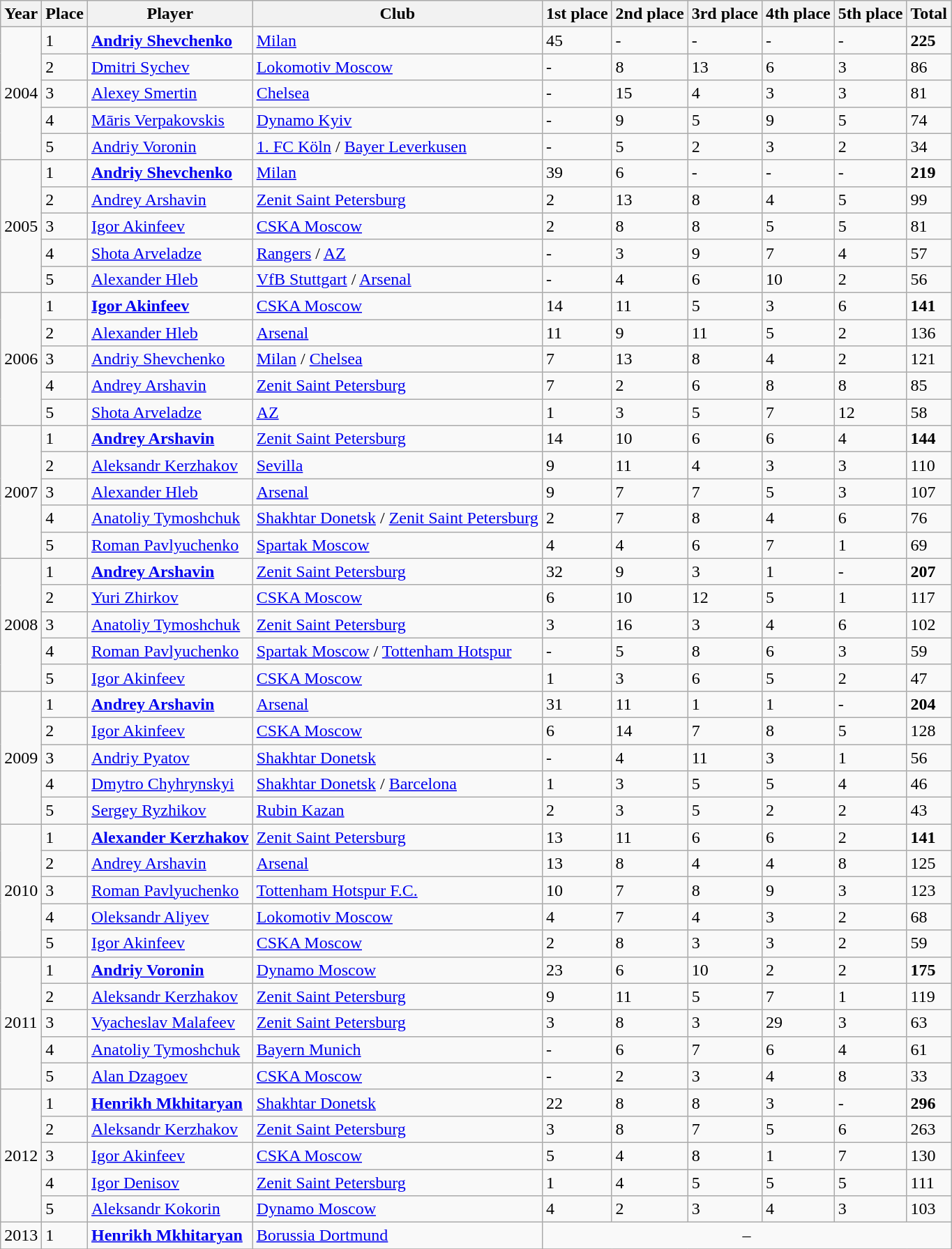<table class="wikitable">
<tr>
<th>Year</th>
<th>Place</th>
<th>Player</th>
<th>Club</th>
<th>1st place</th>
<th>2nd place</th>
<th>3rd place</th>
<th>4th place</th>
<th>5th place</th>
<th>Total</th>
</tr>
<tr>
<td rowspan="5">2004</td>
<td>1</td>
<td> <strong><a href='#'>Andriy Shevchenko</a></strong></td>
<td> <a href='#'>Milan</a></td>
<td>45</td>
<td>-</td>
<td>-</td>
<td>-</td>
<td>-</td>
<td><strong>225</strong></td>
</tr>
<tr>
<td>2</td>
<td> <a href='#'>Dmitri Sychev</a></td>
<td> <a href='#'>Lokomotiv Moscow</a></td>
<td>-</td>
<td>8</td>
<td>13</td>
<td>6</td>
<td>3</td>
<td>86</td>
</tr>
<tr>
<td>3</td>
<td> <a href='#'>Alexey Smertin</a></td>
<td> <a href='#'>Chelsea</a></td>
<td>-</td>
<td>15</td>
<td>4</td>
<td>3</td>
<td>3</td>
<td>81</td>
</tr>
<tr>
<td>4</td>
<td> <a href='#'>Māris Verpakovskis</a></td>
<td> <a href='#'>Dynamo Kyiv</a></td>
<td>-</td>
<td>9</td>
<td>5</td>
<td>9</td>
<td>5</td>
<td>74</td>
</tr>
<tr>
<td>5</td>
<td> <a href='#'>Andriy Voronin</a></td>
<td> <a href='#'>1. FC Köln</a> /  <a href='#'>Bayer Leverkusen</a></td>
<td>-</td>
<td>5</td>
<td>2</td>
<td>3</td>
<td>2</td>
<td>34</td>
</tr>
<tr>
<td rowspan="5">2005</td>
<td>1</td>
<td> <strong><a href='#'>Andriy Shevchenko</a></strong></td>
<td> <a href='#'>Milan</a></td>
<td>39</td>
<td>6</td>
<td>-</td>
<td>-</td>
<td>-</td>
<td><strong>219</strong></td>
</tr>
<tr>
<td>2</td>
<td> <a href='#'>Andrey Arshavin</a></td>
<td> <a href='#'>Zenit Saint Petersburg</a></td>
<td>2</td>
<td>13</td>
<td>8</td>
<td>4</td>
<td>5</td>
<td>99</td>
</tr>
<tr>
<td>3</td>
<td> <a href='#'>Igor Akinfeev</a></td>
<td> <a href='#'>CSKA Moscow</a></td>
<td>2</td>
<td>8</td>
<td>8</td>
<td>5</td>
<td>5</td>
<td>81</td>
</tr>
<tr>
<td>4</td>
<td> <a href='#'>Shota Arveladze</a></td>
<td> <a href='#'>Rangers</a> /  <a href='#'>AZ</a></td>
<td>-</td>
<td>3</td>
<td>9</td>
<td>7</td>
<td>4</td>
<td>57</td>
</tr>
<tr>
<td>5</td>
<td> <a href='#'>Alexander Hleb</a></td>
<td> <a href='#'>VfB Stuttgart</a> /  <a href='#'>Arsenal</a></td>
<td>-</td>
<td>4</td>
<td>6</td>
<td>10</td>
<td>2</td>
<td>56</td>
</tr>
<tr>
<td rowspan="5">2006</td>
<td>1</td>
<td> <strong><a href='#'>Igor Akinfeev</a></strong></td>
<td> <a href='#'>CSKA Moscow</a></td>
<td>14</td>
<td>11</td>
<td>5</td>
<td>3</td>
<td>6</td>
<td><strong>141</strong></td>
</tr>
<tr>
<td>2</td>
<td> <a href='#'>Alexander Hleb</a></td>
<td> <a href='#'>Arsenal</a></td>
<td>11</td>
<td>9</td>
<td>11</td>
<td>5</td>
<td>2</td>
<td>136</td>
</tr>
<tr>
<td>3</td>
<td> <a href='#'>Andriy Shevchenko</a></td>
<td> <a href='#'>Milan</a> /  <a href='#'>Chelsea</a></td>
<td>7</td>
<td>13</td>
<td>8</td>
<td>4</td>
<td>2</td>
<td>121</td>
</tr>
<tr>
<td>4</td>
<td> <a href='#'>Andrey Arshavin</a></td>
<td> <a href='#'>Zenit Saint Petersburg</a></td>
<td>7</td>
<td>2</td>
<td>6</td>
<td>8</td>
<td>8</td>
<td>85</td>
</tr>
<tr>
<td>5</td>
<td> <a href='#'>Shota Arveladze</a></td>
<td> <a href='#'>AZ</a></td>
<td>1</td>
<td>3</td>
<td>5</td>
<td>7</td>
<td>12</td>
<td>58</td>
</tr>
<tr>
<td rowspan="5">2007</td>
<td>1</td>
<td> <strong><a href='#'>Andrey Arshavin</a></strong></td>
<td> <a href='#'>Zenit Saint Petersburg</a></td>
<td>14</td>
<td>10</td>
<td>6</td>
<td>6</td>
<td>4</td>
<td><strong>144</strong></td>
</tr>
<tr>
<td>2</td>
<td> <a href='#'>Aleksandr Kerzhakov</a></td>
<td> <a href='#'>Sevilla</a></td>
<td>9</td>
<td>11</td>
<td>4</td>
<td>3</td>
<td>3</td>
<td>110</td>
</tr>
<tr>
<td>3</td>
<td> <a href='#'>Alexander Hleb</a></td>
<td> <a href='#'>Arsenal</a></td>
<td>9</td>
<td>7</td>
<td>7</td>
<td>5</td>
<td>3</td>
<td>107</td>
</tr>
<tr>
<td>4</td>
<td> <a href='#'>Anatoliy Tymoshchuk</a></td>
<td> <a href='#'>Shakhtar Donetsk</a> /  <a href='#'>Zenit Saint Petersburg</a></td>
<td>2</td>
<td>7</td>
<td>8</td>
<td>4</td>
<td>6</td>
<td>76</td>
</tr>
<tr>
<td>5</td>
<td> <a href='#'>Roman Pavlyuchenko</a></td>
<td> <a href='#'>Spartak Moscow</a></td>
<td>4</td>
<td>4</td>
<td>6</td>
<td>7</td>
<td>1</td>
<td>69</td>
</tr>
<tr>
<td rowspan="5">2008</td>
<td>1</td>
<td> <strong><a href='#'>Andrey Arshavin</a></strong></td>
<td> <a href='#'>Zenit Saint Petersburg</a></td>
<td>32</td>
<td>9</td>
<td>3</td>
<td>1</td>
<td>-</td>
<td><strong>207</strong></td>
</tr>
<tr>
<td>2</td>
<td> <a href='#'>Yuri Zhirkov</a></td>
<td> <a href='#'>CSKA Moscow</a></td>
<td>6</td>
<td>10</td>
<td>12</td>
<td>5</td>
<td>1</td>
<td>117</td>
</tr>
<tr>
<td>3</td>
<td> <a href='#'>Anatoliy Tymoshchuk</a></td>
<td> <a href='#'>Zenit Saint Petersburg</a></td>
<td>3</td>
<td>16</td>
<td>3</td>
<td>4</td>
<td>6</td>
<td>102</td>
</tr>
<tr>
<td>4</td>
<td> <a href='#'>Roman Pavlyuchenko</a></td>
<td> <a href='#'>Spartak Moscow</a> /  <a href='#'>Tottenham Hotspur</a></td>
<td>-</td>
<td>5</td>
<td>8</td>
<td>6</td>
<td>3</td>
<td>59</td>
</tr>
<tr>
<td>5</td>
<td> <a href='#'>Igor Akinfeev</a></td>
<td> <a href='#'>CSKA Moscow</a></td>
<td>1</td>
<td>3</td>
<td>6</td>
<td>5</td>
<td>2</td>
<td>47</td>
</tr>
<tr>
<td rowspan="5">2009</td>
<td>1</td>
<td> <strong><a href='#'>Andrey Arshavin</a></strong></td>
<td> <a href='#'>Arsenal</a></td>
<td>31</td>
<td>11</td>
<td>1</td>
<td>1</td>
<td>-</td>
<td><strong>204</strong></td>
</tr>
<tr>
<td>2</td>
<td> <a href='#'>Igor Akinfeev</a></td>
<td> <a href='#'>CSKA Moscow</a></td>
<td>6</td>
<td>14</td>
<td>7</td>
<td>8</td>
<td>5</td>
<td>128</td>
</tr>
<tr>
<td>3</td>
<td> <a href='#'>Andriy Pyatov</a></td>
<td> <a href='#'>Shakhtar Donetsk</a></td>
<td>-</td>
<td>4</td>
<td>11</td>
<td>3</td>
<td>1</td>
<td>56</td>
</tr>
<tr>
<td>4</td>
<td> <a href='#'>Dmytro Chyhrynskyi</a></td>
<td> <a href='#'>Shakhtar Donetsk</a> /  <a href='#'>Barcelona</a></td>
<td>1</td>
<td>3</td>
<td>5</td>
<td>5</td>
<td>4</td>
<td>46</td>
</tr>
<tr>
<td>5</td>
<td> <a href='#'>Sergey Ryzhikov</a></td>
<td> <a href='#'>Rubin Kazan</a></td>
<td>2</td>
<td>3</td>
<td>5</td>
<td>2</td>
<td>2</td>
<td>43</td>
</tr>
<tr>
<td rowspan="5">2010</td>
<td>1</td>
<td> <strong><a href='#'>Alexander Kerzhakov</a></strong></td>
<td> <a href='#'>Zenit Saint Petersburg</a></td>
<td>13</td>
<td>11</td>
<td>6</td>
<td>6</td>
<td>2</td>
<td><strong>141</strong></td>
</tr>
<tr>
<td>2</td>
<td> <a href='#'>Andrey Arshavin</a></td>
<td> <a href='#'>Arsenal</a></td>
<td>13</td>
<td>8</td>
<td>4</td>
<td>4</td>
<td>8</td>
<td>125</td>
</tr>
<tr>
<td>3</td>
<td> <a href='#'>Roman Pavlyuchenko</a></td>
<td> <a href='#'>Tottenham Hotspur F.C.</a></td>
<td>10</td>
<td>7</td>
<td>8</td>
<td>9</td>
<td>3</td>
<td>123</td>
</tr>
<tr>
<td>4</td>
<td> <a href='#'>Oleksandr Aliyev</a></td>
<td> <a href='#'>Lokomotiv Moscow</a></td>
<td>4</td>
<td>7</td>
<td>4</td>
<td>3</td>
<td>2</td>
<td>68</td>
</tr>
<tr>
<td>5</td>
<td> <a href='#'>Igor Akinfeev</a></td>
<td> <a href='#'>CSKA Moscow</a></td>
<td>2</td>
<td>8</td>
<td>3</td>
<td>3</td>
<td>2</td>
<td>59</td>
</tr>
<tr>
<td rowspan="5">2011</td>
<td>1</td>
<td> <strong><a href='#'>Andriy Voronin</a></strong></td>
<td> <a href='#'>Dynamo Moscow</a></td>
<td>23</td>
<td>6</td>
<td>10</td>
<td>2</td>
<td>2</td>
<td><strong>175</strong></td>
</tr>
<tr>
<td>2</td>
<td> <a href='#'>Aleksandr Kerzhakov</a></td>
<td> <a href='#'>Zenit Saint Petersburg</a></td>
<td>9</td>
<td>11</td>
<td>5</td>
<td>7</td>
<td>1</td>
<td>119</td>
</tr>
<tr>
<td>3</td>
<td> <a href='#'>Vyacheslav Malafeev</a></td>
<td> <a href='#'>Zenit Saint Petersburg</a></td>
<td>3</td>
<td>8</td>
<td>3</td>
<td>29</td>
<td>3</td>
<td>63</td>
</tr>
<tr>
<td>4</td>
<td> <a href='#'>Anatoliy Tymoshchuk</a></td>
<td> <a href='#'>Bayern Munich</a></td>
<td>-</td>
<td>6</td>
<td>7</td>
<td>6</td>
<td>4</td>
<td>61</td>
</tr>
<tr>
<td>5</td>
<td> <a href='#'>Alan Dzagoev</a></td>
<td> <a href='#'>CSKA Moscow</a></td>
<td>-</td>
<td>2</td>
<td>3</td>
<td>4</td>
<td>8</td>
<td>33</td>
</tr>
<tr>
<td rowspan="5">2012</td>
<td>1</td>
<td> <strong><a href='#'>Henrikh Mkhitaryan</a></strong></td>
<td> <a href='#'>Shakhtar Donetsk</a></td>
<td>22</td>
<td>8</td>
<td>8</td>
<td>3</td>
<td>-</td>
<td><strong>296</strong></td>
</tr>
<tr>
<td>2</td>
<td> <a href='#'>Aleksandr Kerzhakov</a></td>
<td> <a href='#'>Zenit Saint Petersburg</a></td>
<td>3</td>
<td>8</td>
<td>7</td>
<td>5</td>
<td>6</td>
<td>263</td>
</tr>
<tr>
<td>3</td>
<td> <a href='#'>Igor Akinfeev</a></td>
<td> <a href='#'>CSKA Moscow</a></td>
<td>5</td>
<td>4</td>
<td>8</td>
<td>1</td>
<td>7</td>
<td>130</td>
</tr>
<tr>
<td>4</td>
<td> <a href='#'>Igor Denisov</a></td>
<td> <a href='#'>Zenit Saint Petersburg</a></td>
<td>1</td>
<td>4</td>
<td>5</td>
<td>5</td>
<td>5</td>
<td>111</td>
</tr>
<tr>
<td>5</td>
<td> <a href='#'>Aleksandr Kokorin</a></td>
<td> <a href='#'>Dynamo Moscow</a></td>
<td>4</td>
<td>2</td>
<td>3</td>
<td>4</td>
<td>3</td>
<td>103</td>
</tr>
<tr>
<td rowspan="1">2013</td>
<td>1</td>
<td> <strong><a href='#'>Henrikh Mkhitaryan</a></strong></td>
<td> <a href='#'>Borussia Dortmund</a></td>
<td align="center" colspan="6">–</td>
</tr>
<tr>
</tr>
</table>
